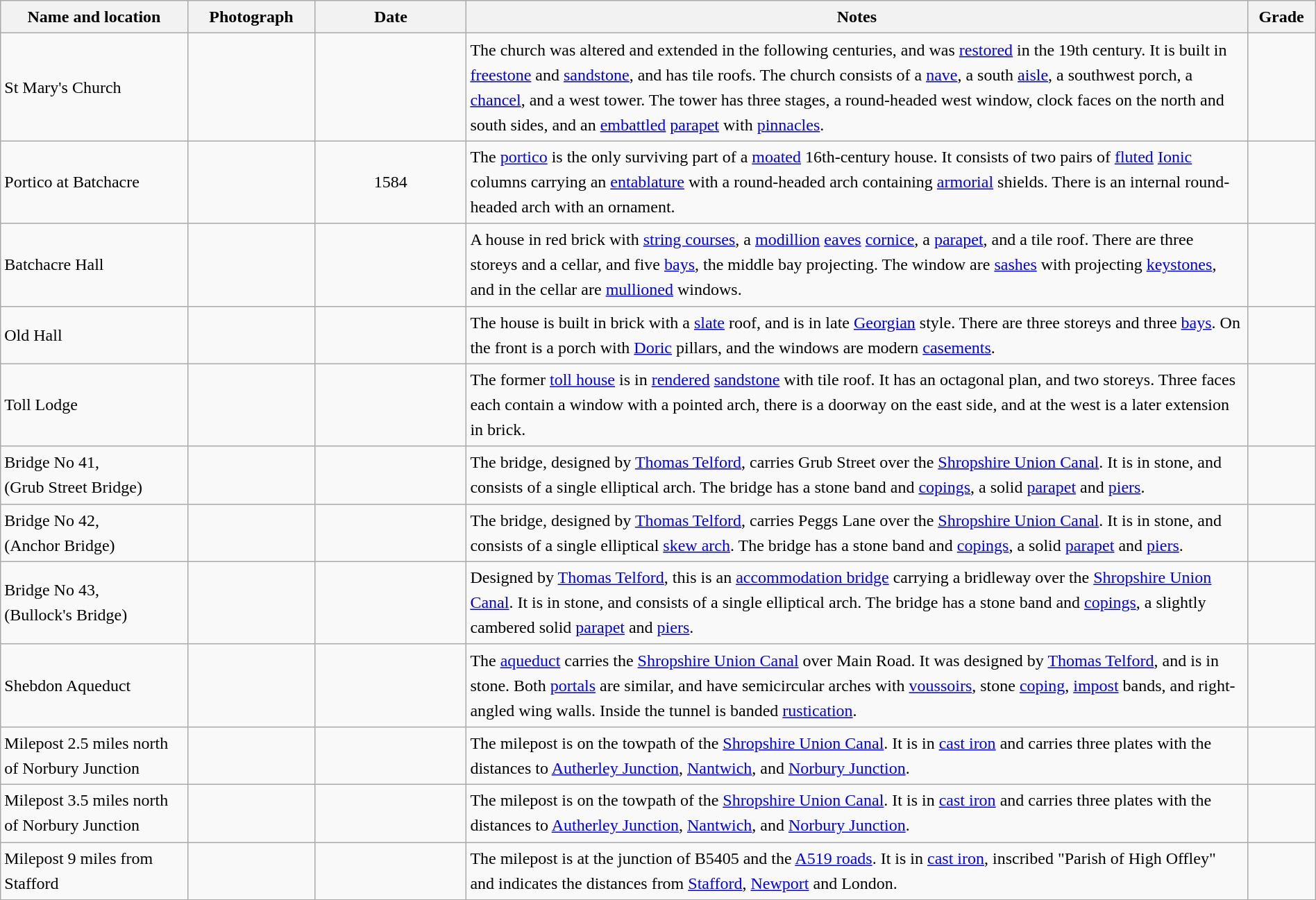<table class="wikitable sortable plainrowheaders" style="width:100%; border:0; text-align:left; line-height:150%;">
<tr>
<th scope="col"  style="width:150px">Name and location</th>
<th scope="col"  style="width:100px" class="unsortable">Photograph</th>
<th scope="col"  style="width:120px">Date</th>
<th scope="col"  style="width:650px" class="unsortable">Notes</th>
<th scope="col"  style="width:50px">Grade</th>
</tr>
<tr>
<td>St Mary's Church<br><small></small></td>
<td></td>
<td align="center"></td>
<td>The church was altered and extended in the following centuries, and was <a href='#'>restored</a> in the 19th century.  It is built in <a href='#'>freestone</a> and <a href='#'>sandstone</a>, and has tile roofs.  The church consists of a <a href='#'>nave</a>, a south <a href='#'>aisle</a>, a southwest porch, a <a href='#'>chancel</a>, and a west tower.  The tower has three stages, a round-headed west window, clock faces on the north and south sides, and an <a href='#'>embattled</a> <a href='#'>parapet</a> with <a href='#'>pinnacles</a>.</td>
<td align="center" ></td>
</tr>
<tr>
<td>Portico at Batchacre<br><small></small></td>
<td></td>
<td align="center">1584</td>
<td>The <a href='#'>portico</a> is the only surviving part of a <a href='#'>moated</a> 16th-century house.  It consists of two pairs of <a href='#'>fluted</a> <a href='#'>Ionic</a> columns carrying an <a href='#'>entablature</a> with a round-headed arch containing <a href='#'>armorial</a> shields.  There is an internal round-headed arch with an ornament.</td>
<td align="center" ></td>
</tr>
<tr>
<td>Batchacre Hall<br><small></small></td>
<td></td>
<td align="center"></td>
<td>A house in red brick with <a href='#'>string courses</a>, a <a href='#'>modillion</a> <a href='#'>eaves</a> <a href='#'>cornice</a>, a <a href='#'>parapet</a>, and a tile roof.  There are three storeys and a cellar, and five <a href='#'>bays</a>, the middle bay projecting.  The window are <a href='#'>sashes</a> with projecting <a href='#'>keystones</a>, and in the cellar are <a href='#'>mullioned</a> windows.</td>
<td align="center" ></td>
</tr>
<tr>
<td>Old Hall<br><small></small></td>
<td></td>
<td align="center"></td>
<td>The house is built in brick with a <a href='#'>slate</a> roof, and is in late <a href='#'>Georgian</a> style.  There are three storeys and three <a href='#'>bays</a>.  On the front is a porch with <a href='#'>Doric</a> pillars, and the windows are modern <a href='#'>casements</a>.</td>
<td align="center" ></td>
</tr>
<tr>
<td>Toll Lodge<br><small></small></td>
<td></td>
<td align="center"></td>
<td>The former <a href='#'>toll house</a> is in <a href='#'>rendered</a> <a href='#'>sandstone</a> with tile roof.  It has an octagonal plan, and two storeys.  Three faces each contain a window with a pointed arch, there is a doorway on the east side, and at the west is a later extension in brick.</td>
<td align="center" ></td>
</tr>
<tr>
<td>Bridge No 41,<br>(Grub Street Bridge)<br><small></small></td>
<td></td>
<td align="center"></td>
<td>The bridge, designed by <a href='#'>Thomas Telford</a>, carries Grub Street over the <a href='#'>Shropshire Union Canal</a>.  It is in stone, and consists of a single elliptical arch.  The bridge has a stone band and <a href='#'>copings</a>, a solid <a href='#'>parapet</a> and <a href='#'>piers</a>.</td>
<td align="center" ></td>
</tr>
<tr>
<td>Bridge No 42,<br>(Anchor Bridge)<br><small></small></td>
<td></td>
<td align="center"></td>
<td>The bridge, designed by <a href='#'>Thomas Telford</a>, carries Peggs Lane over the <a href='#'>Shropshire Union Canal</a>.  It is in stone, and consists of a single elliptical <a href='#'>skew arch</a>.  The bridge has a stone band and <a href='#'>copings</a>, a solid <a href='#'>parapet</a> and <a href='#'>piers</a>.</td>
<td align="center" ></td>
</tr>
<tr>
<td>Bridge No 43,<br>(Bullock's Bridge)<br><small></small></td>
<td></td>
<td align="center"></td>
<td>Designed by <a href='#'>Thomas Telford</a>,  this is an <a href='#'>accommodation bridge</a> carrying a bridleway over the <a href='#'>Shropshire Union Canal</a>.  It is in stone, and consists of a single elliptical arch.  The bridge has a stone band and <a href='#'>copings</a>, a slightly cambered solid <a href='#'>parapet</a> and <a href='#'>piers</a>.</td>
<td align="center" ></td>
</tr>
<tr>
<td>Shebdon Aqueduct<br><small></small></td>
<td></td>
<td align="center"></td>
<td>The <a href='#'>aqueduct</a> carries the <a href='#'>Shropshire Union Canal</a> over Main Road.  It was designed by <a href='#'>Thomas Telford</a>, and is in stone.  Both <a href='#'>portals</a> are similar, and have semicircular arches with <a href='#'>voussoirs</a>, stone <a href='#'>coping</a>, <a href='#'>impost</a> bands, and right-angled wing walls.  Inside the tunnel is banded <a href='#'>rustication</a>.</td>
<td align="center" ></td>
</tr>
<tr>
<td>Milepost 2.5 miles north of Norbury Junction<br><small></small></td>
<td></td>
<td align="center"></td>
<td>The milepost is on the towpath of the <a href='#'>Shropshire Union Canal</a>.  It is in <a href='#'>cast iron</a> and carries three plates with the distances to <a href='#'>Autherley Junction</a>, <a href='#'>Nantwich</a>, and <a href='#'>Norbury Junction</a>.</td>
<td align="center" ></td>
</tr>
<tr>
<td>Milepost 3.5 miles north of Norbury Junction<br><small></small></td>
<td></td>
<td align="center"></td>
<td>The milepost is on the towpath of the <a href='#'>Shropshire Union Canal</a>.  It is in <a href='#'>cast iron</a> and carries three plates with the distances to <a href='#'>Autherley Junction</a>, <a href='#'>Nantwich</a>, and <a href='#'>Norbury Junction</a>.</td>
<td align="center" ></td>
</tr>
<tr>
<td>Milepost 9 miles from Stafford<br><small></small></td>
<td></td>
<td align="center"></td>
<td>The milepost is at the junction of B5405 and the <a href='#'>A519 roads</a>.  It is in <a href='#'>cast iron</a>,  inscribed "Parish of High Offley" and indicates the distances from <a href='#'>Stafford</a>, <a href='#'>Newport</a> and London.</td>
<td align="center" ></td>
</tr>
<tr>
</tr>
</table>
